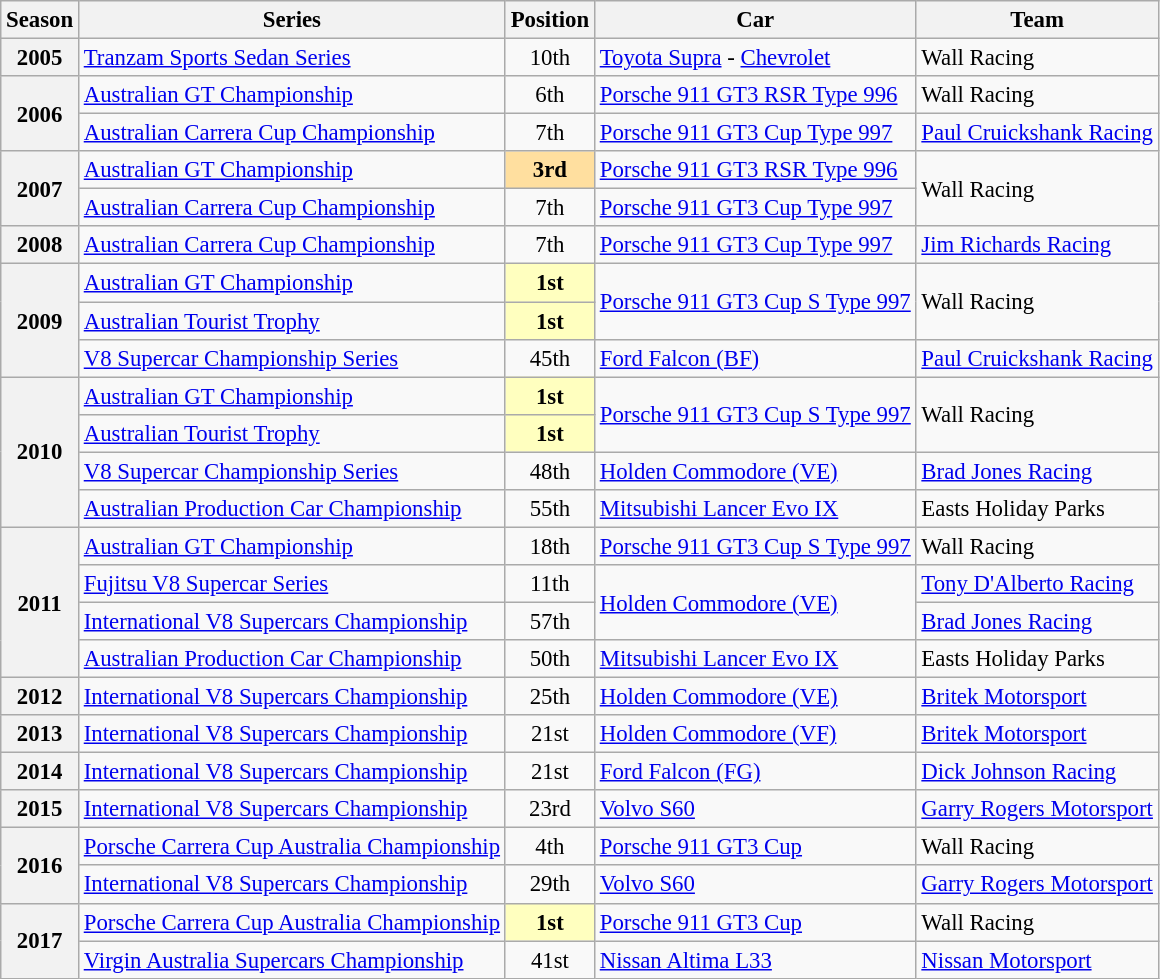<table class="wikitable" style="font-size: 95%;">
<tr>
<th>Season</th>
<th>Series</th>
<th>Position</th>
<th>Car</th>
<th>Team</th>
</tr>
<tr>
<th>2005</th>
<td><a href='#'>Tranzam Sports Sedan Series</a></td>
<td align="center">10th</td>
<td><a href='#'>Toyota Supra</a> - <a href='#'>Chevrolet</a></td>
<td>Wall Racing</td>
</tr>
<tr>
<th rowspan=2>2006</th>
<td><a href='#'>Australian GT Championship</a></td>
<td align="center">6th</td>
<td><a href='#'>Porsche 911 GT3 RSR Type 996</a></td>
<td>Wall Racing</td>
</tr>
<tr>
<td><a href='#'>Australian Carrera Cup Championship</a></td>
<td align="center">7th</td>
<td><a href='#'>Porsche 911 GT3 Cup Type 997</a></td>
<td><a href='#'>Paul Cruickshank Racing</a></td>
</tr>
<tr>
<th rowspan=2>2007</th>
<td><a href='#'>Australian GT Championship</a></td>
<td align="center" style="background: #ffdf9f"><strong>3rd</strong></td>
<td><a href='#'>Porsche 911 GT3 RSR Type 996</a></td>
<td rowspan=2>Wall Racing</td>
</tr>
<tr>
<td><a href='#'>Australian Carrera Cup Championship</a></td>
<td align="center">7th</td>
<td><a href='#'>Porsche 911 GT3 Cup Type 997</a></td>
</tr>
<tr>
<th>2008</th>
<td><a href='#'>Australian Carrera Cup Championship</a></td>
<td align="center">7th</td>
<td><a href='#'>Porsche 911 GT3 Cup Type 997</a></td>
<td><a href='#'>Jim Richards Racing</a></td>
</tr>
<tr>
<th rowspan=3>2009</th>
<td><a href='#'>Australian GT Championship</a></td>
<td align="center" style="background: #ffffbf"><strong>1st</strong></td>
<td rowspan=2><a href='#'>Porsche 911 GT3 Cup S Type 997</a></td>
<td rowspan=2>Wall Racing</td>
</tr>
<tr>
<td><a href='#'>Australian Tourist Trophy</a></td>
<td align="center" style="background: #ffffbf"><strong>1st</strong></td>
</tr>
<tr>
<td><a href='#'>V8 Supercar Championship Series</a></td>
<td align="center">45th</td>
<td><a href='#'>Ford Falcon (BF)</a></td>
<td><a href='#'>Paul Cruickshank Racing</a></td>
</tr>
<tr>
<th rowspan=4>2010</th>
<td><a href='#'>Australian GT Championship</a></td>
<td align="center" style="background: #ffffbf"><strong>1st</strong></td>
<td rowspan=2><a href='#'>Porsche 911 GT3 Cup S Type 997</a></td>
<td rowspan=2>Wall Racing</td>
</tr>
<tr>
<td><a href='#'>Australian Tourist Trophy</a></td>
<td align="center" style="background: #ffffbf"><strong>1st</strong></td>
</tr>
<tr>
<td><a href='#'>V8 Supercar Championship Series</a></td>
<td align="center">48th</td>
<td><a href='#'>Holden Commodore (VE)</a></td>
<td><a href='#'>Brad Jones Racing</a></td>
</tr>
<tr>
<td><a href='#'>Australian Production Car Championship</a></td>
<td align="center">55th</td>
<td><a href='#'>Mitsubishi Lancer Evo IX</a></td>
<td>Easts Holiday Parks</td>
</tr>
<tr>
<th rowspan=4>2011</th>
<td><a href='#'>Australian GT Championship</a></td>
<td align="center">18th</td>
<td><a href='#'>Porsche 911 GT3 Cup S Type 997</a></td>
<td>Wall Racing</td>
</tr>
<tr>
<td><a href='#'>Fujitsu V8 Supercar Series</a></td>
<td align="center">11th</td>
<td rowspan=2><a href='#'>Holden Commodore (VE)</a></td>
<td><a href='#'>Tony D'Alberto Racing</a></td>
</tr>
<tr>
<td><a href='#'>International V8 Supercars Championship</a></td>
<td align="center">57th</td>
<td><a href='#'>Brad Jones Racing</a></td>
</tr>
<tr>
<td><a href='#'>Australian Production Car Championship</a></td>
<td align="center">50th</td>
<td><a href='#'>Mitsubishi Lancer Evo IX</a></td>
<td>Easts Holiday Parks</td>
</tr>
<tr>
<th>2012</th>
<td><a href='#'>International V8 Supercars Championship</a></td>
<td align="center">25th</td>
<td><a href='#'>Holden Commodore (VE)</a></td>
<td><a href='#'>Britek Motorsport</a></td>
</tr>
<tr>
<th>2013</th>
<td><a href='#'>International V8 Supercars Championship</a></td>
<td align="center">21st</td>
<td><a href='#'>Holden Commodore (VF)</a></td>
<td><a href='#'>Britek Motorsport</a></td>
</tr>
<tr>
<th>2014</th>
<td><a href='#'>International V8 Supercars Championship</a></td>
<td align="center">21st</td>
<td><a href='#'>Ford Falcon (FG)</a></td>
<td><a href='#'>Dick Johnson Racing</a></td>
</tr>
<tr>
<th>2015</th>
<td><a href='#'>International V8 Supercars Championship</a></td>
<td align="center">23rd</td>
<td><a href='#'>Volvo S60</a></td>
<td><a href='#'>Garry Rogers Motorsport</a></td>
</tr>
<tr>
<th rowspan=2>2016</th>
<td><a href='#'>Porsche Carrera Cup Australia Championship</a></td>
<td align="center">4th</td>
<td><a href='#'>Porsche 911 GT3 Cup</a></td>
<td>Wall Racing</td>
</tr>
<tr>
<td><a href='#'>International V8 Supercars Championship</a></td>
<td align="center">29th</td>
<td><a href='#'>Volvo S60</a></td>
<td><a href='#'>Garry Rogers Motorsport</a></td>
</tr>
<tr>
<th rowspan=2>2017</th>
<td><a href='#'>Porsche Carrera Cup Australia Championship</a></td>
<td align="center" style="background: #ffffbf"><strong>1st</strong></td>
<td><a href='#'>Porsche 911 GT3 Cup</a></td>
<td>Wall Racing</td>
</tr>
<tr>
<td><a href='#'>Virgin Australia Supercars Championship</a></td>
<td align="center">41st</td>
<td><a href='#'>Nissan Altima L33</a></td>
<td><a href='#'>Nissan Motorsport</a></td>
</tr>
</table>
